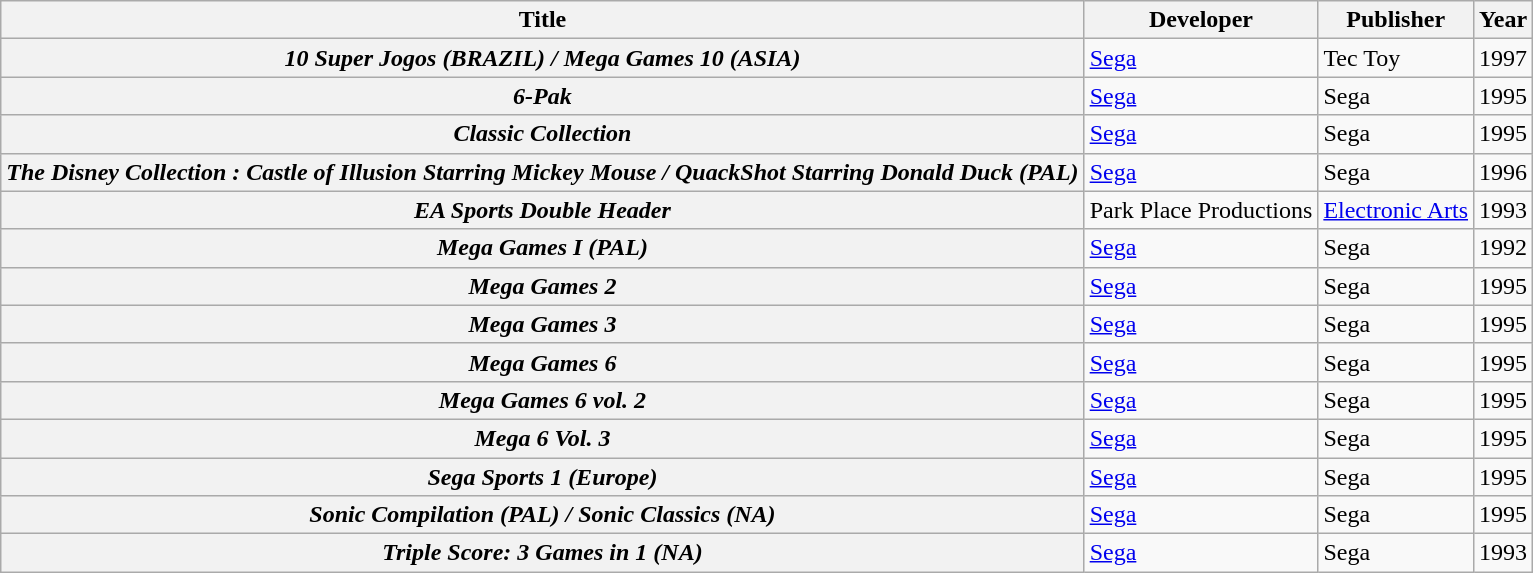<table class="wikitable plainrowheaders sortable">
<tr>
<th scope="col">Title</th>
<th scope="col">Developer</th>
<th scope="col">Publisher</th>
<th scope="col">Year</th>
</tr>
<tr>
<th scope="row"><em>10 Super Jogos (BRAZIL) / Mega Games 10 (ASIA)</em></th>
<td><a href='#'>Sega</a></td>
<td>Tec Toy</td>
<td>1997</td>
</tr>
<tr>
<th scope="row"><em>6-Pak</em></th>
<td><a href='#'>Sega</a></td>
<td>Sega</td>
<td>1995</td>
</tr>
<tr>
<th scope="row"><em>Classic Collection</em></th>
<td><a href='#'>Sega</a></td>
<td>Sega</td>
<td>1995</td>
</tr>
<tr>
<th scope="row" data-sort-value="disney collection: castle of illusion"><em>The Disney Collection : Castle of Illusion Starring Mickey Mouse / QuackShot Starring Donald Duck (PAL)</em></th>
<td><a href='#'>Sega</a></td>
<td>Sega</td>
<td>1996</td>
</tr>
<tr>
<th scope="row"><em>EA Sports Double Header</em></th>
<td>Park Place Productions</td>
<td><a href='#'>Electronic Arts</a></td>
<td>1993</td>
</tr>
<tr>
<th scope="row"><em>Mega Games I (PAL)</em></th>
<td><a href='#'>Sega</a></td>
<td>Sega</td>
<td>1992</td>
</tr>
<tr>
<th scope="row"><em>Mega Games 2</em></th>
<td><a href='#'>Sega</a></td>
<td>Sega</td>
<td>1995</td>
</tr>
<tr>
<th scope="row"><em>Mega Games 3</em></th>
<td><a href='#'>Sega</a></td>
<td>Sega</td>
<td>1995</td>
</tr>
<tr>
<th scope="row"><em>Mega Games 6</em></th>
<td><a href='#'>Sega</a></td>
<td>Sega</td>
<td>1995</td>
</tr>
<tr>
<th scope="row"><em>Mega Games 6 vol. 2</em></th>
<td><a href='#'>Sega</a></td>
<td>Sega</td>
<td>1995</td>
</tr>
<tr>
<th scope="row"><em>Mega 6 Vol. 3</em></th>
<td><a href='#'>Sega</a></td>
<td>Sega</td>
<td>1995</td>
</tr>
<tr>
<th scope="row"><em>Sega Sports 1 (Europe)</em></th>
<td><a href='#'>Sega</a></td>
<td>Sega</td>
<td>1995</td>
</tr>
<tr>
<th scope="row"><em>Sonic Compilation (PAL) / Sonic Classics (NA)</em></th>
<td><a href='#'>Sega</a></td>
<td>Sega</td>
<td>1995</td>
</tr>
<tr>
<th scope="row"><em>Triple Score: 3 Games in 1 (NA)</em></th>
<td><a href='#'>Sega</a></td>
<td>Sega</td>
<td>1993</td>
</tr>
</table>
